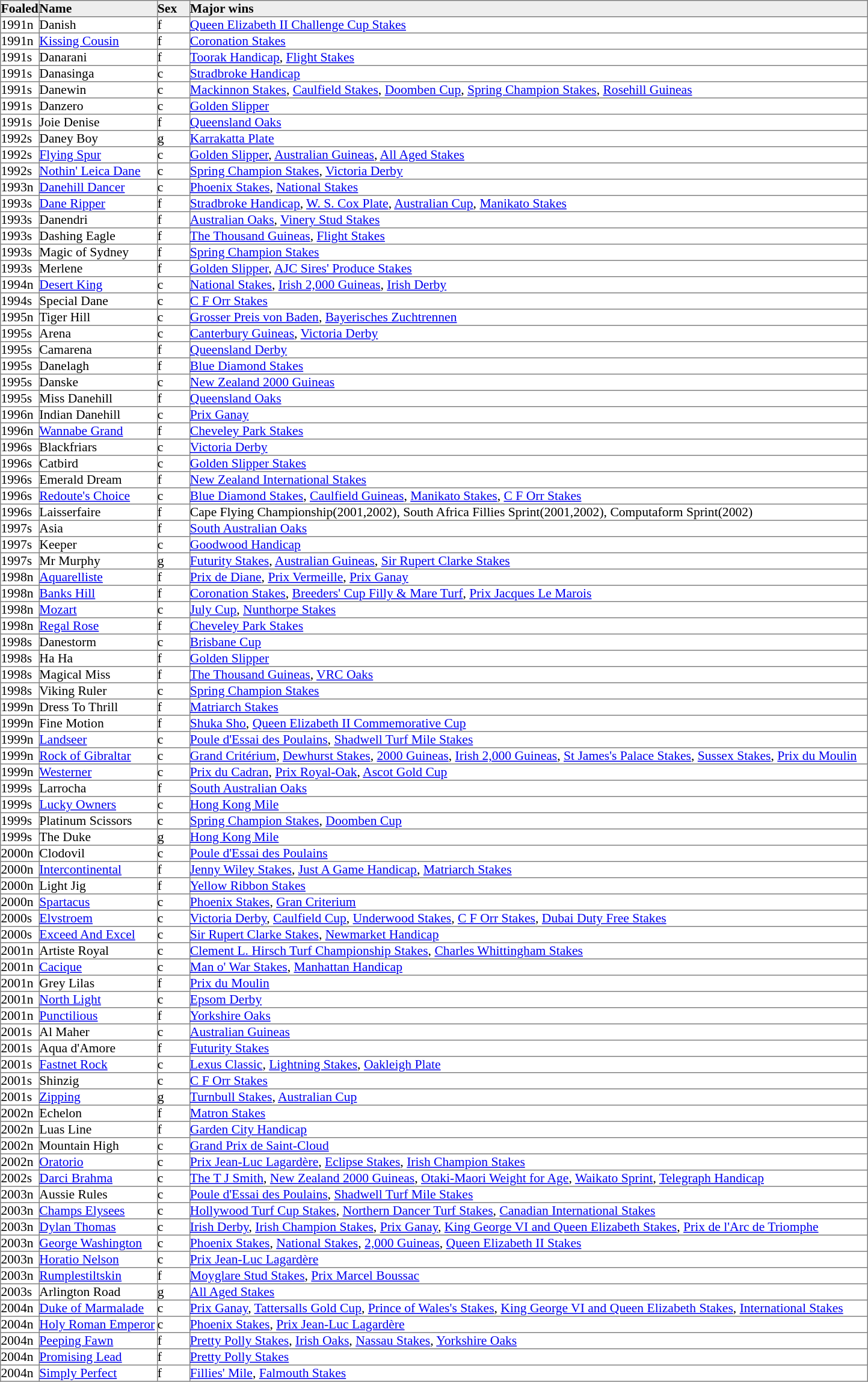<table border="1" cellpadding="0" style="border-collapse: collapse; font-size:90%">
<tr style="background:#eee;">
<td style="width:35px;"><strong>Foaled</strong></td>
<td style="width:130px;"><strong>Name</strong></td>
<td style="width:35px;"><strong>Sex</strong></td>
<td style="width:750px;"><strong>Major wins</strong></td>
</tr>
<tr>
<td>1991n</td>
<td>Danish</td>
<td>f</td>
<td><a href='#'>Queen Elizabeth II Challenge Cup Stakes</a></td>
</tr>
<tr>
<td>1991n</td>
<td><a href='#'>Kissing Cousin</a></td>
<td>f</td>
<td><a href='#'>Coronation Stakes</a></td>
</tr>
<tr>
<td>1991s</td>
<td>Danarani</td>
<td>f</td>
<td><a href='#'>Toorak Handicap</a>, <a href='#'>Flight Stakes</a></td>
</tr>
<tr>
<td>1991s</td>
<td>Danasinga</td>
<td>c</td>
<td><a href='#'>Stradbroke Handicap</a></td>
</tr>
<tr>
<td>1991s</td>
<td>Danewin</td>
<td>c</td>
<td><a href='#'>Mackinnon Stakes</a>, <a href='#'>Caulfield Stakes</a>, <a href='#'>Doomben Cup</a>, <a href='#'>Spring Champion Stakes</a>, <a href='#'>Rosehill Guineas</a></td>
</tr>
<tr>
<td>1991s</td>
<td>Danzero</td>
<td>c</td>
<td><a href='#'>Golden Slipper</a></td>
</tr>
<tr>
<td>1991s</td>
<td>Joie Denise</td>
<td>f</td>
<td><a href='#'>Queensland Oaks</a></td>
</tr>
<tr>
<td>1992s</td>
<td>Daney Boy</td>
<td>g</td>
<td><a href='#'>Karrakatta Plate</a></td>
</tr>
<tr>
<td>1992s</td>
<td><a href='#'>Flying Spur</a></td>
<td>c</td>
<td><a href='#'>Golden Slipper</a>, <a href='#'>Australian Guineas</a>, <a href='#'>All Aged Stakes</a></td>
</tr>
<tr>
<td>1992s</td>
<td><a href='#'>Nothin' Leica Dane</a></td>
<td>c</td>
<td><a href='#'>Spring Champion Stakes</a>, <a href='#'>Victoria Derby</a></td>
</tr>
<tr>
<td>1993n</td>
<td><a href='#'>Danehill Dancer</a></td>
<td>c</td>
<td><a href='#'>Phoenix Stakes</a>, <a href='#'>National Stakes</a></td>
</tr>
<tr>
<td>1993s</td>
<td><a href='#'>Dane Ripper</a></td>
<td>f</td>
<td><a href='#'>Stradbroke Handicap</a>, <a href='#'>W. S. Cox Plate</a>, <a href='#'>Australian Cup</a>, <a href='#'>Manikato Stakes</a></td>
</tr>
<tr>
<td>1993s</td>
<td>Danendri</td>
<td>f</td>
<td><a href='#'>Australian Oaks</a>, <a href='#'>Vinery Stud Stakes</a></td>
</tr>
<tr>
<td>1993s</td>
<td>Dashing Eagle</td>
<td>f</td>
<td><a href='#'>The Thousand Guineas</a>, <a href='#'>Flight Stakes</a></td>
</tr>
<tr>
<td>1993s</td>
<td>Magic of Sydney</td>
<td>f</td>
<td><a href='#'>Spring Champion Stakes</a></td>
</tr>
<tr>
<td>1993s</td>
<td>Merlene</td>
<td>f</td>
<td><a href='#'>Golden Slipper</a>, <a href='#'>AJC Sires' Produce Stakes</a></td>
</tr>
<tr>
<td>1994n</td>
<td><a href='#'>Desert King</a></td>
<td>c</td>
<td><a href='#'>National Stakes</a>, <a href='#'>Irish 2,000 Guineas</a>, <a href='#'>Irish Derby</a></td>
</tr>
<tr>
<td>1994s</td>
<td>Special Dane</td>
<td>c</td>
<td><a href='#'>C F Orr Stakes</a></td>
</tr>
<tr>
<td>1995n</td>
<td>Tiger Hill</td>
<td>c</td>
<td><a href='#'>Grosser Preis von Baden</a>, <a href='#'>Bayerisches Zuchtrennen</a></td>
</tr>
<tr>
<td>1995s</td>
<td>Arena</td>
<td>c</td>
<td><a href='#'>Canterbury Guineas</a>, <a href='#'>Victoria Derby</a></td>
</tr>
<tr>
<td>1995s</td>
<td>Camarena</td>
<td>f</td>
<td><a href='#'>Queensland Derby</a></td>
</tr>
<tr>
<td>1995s</td>
<td>Danelagh</td>
<td>f</td>
<td><a href='#'>Blue Diamond Stakes</a></td>
</tr>
<tr>
<td>1995s</td>
<td>Danske</td>
<td>c</td>
<td><a href='#'>New Zealand 2000 Guineas</a></td>
</tr>
<tr>
<td>1995s</td>
<td>Miss Danehill</td>
<td>f</td>
<td><a href='#'>Queensland Oaks</a></td>
</tr>
<tr>
<td>1996n</td>
<td>Indian Danehill</td>
<td>c</td>
<td><a href='#'>Prix Ganay</a></td>
</tr>
<tr>
<td>1996n</td>
<td><a href='#'>Wannabe Grand</a></td>
<td>f</td>
<td><a href='#'>Cheveley Park Stakes</a></td>
</tr>
<tr>
<td>1996s</td>
<td>Blackfriars</td>
<td>c</td>
<td><a href='#'>Victoria Derby</a></td>
</tr>
<tr>
<td>1996s</td>
<td>Catbird</td>
<td>c</td>
<td><a href='#'>Golden Slipper Stakes</a></td>
</tr>
<tr>
<td>1996s</td>
<td>Emerald Dream</td>
<td>f</td>
<td><a href='#'>New Zealand International Stakes</a></td>
</tr>
<tr>
<td>1996s</td>
<td><a href='#'>Redoute's Choice</a></td>
<td>c</td>
<td><a href='#'>Blue Diamond Stakes</a>, <a href='#'>Caulfield Guineas</a>, <a href='#'>Manikato Stakes</a>, <a href='#'>C F Orr Stakes</a></td>
</tr>
<tr>
<td>1996s</td>
<td>Laisserfaire</td>
<td>f</td>
<td>Cape Flying Championship(2001,2002), South Africa Fillies Sprint(2001,2002), Computaform Sprint(2002)</td>
</tr>
<tr>
<td>1997s</td>
<td>Asia</td>
<td>f</td>
<td><a href='#'>South Australian Oaks</a></td>
</tr>
<tr>
<td>1997s</td>
<td>Keeper</td>
<td>c</td>
<td><a href='#'>Goodwood Handicap</a></td>
</tr>
<tr>
<td>1997s</td>
<td>Mr Murphy</td>
<td>g</td>
<td><a href='#'>Futurity Stakes</a>, <a href='#'>Australian Guineas</a>, <a href='#'>Sir Rupert Clarke Stakes</a></td>
</tr>
<tr>
<td>1998n</td>
<td><a href='#'>Aquarelliste</a></td>
<td>f</td>
<td><a href='#'>Prix de Diane</a>, <a href='#'>Prix Vermeille</a>, <a href='#'>Prix Ganay</a></td>
</tr>
<tr>
<td>1998n</td>
<td><a href='#'>Banks Hill</a></td>
<td>f</td>
<td><a href='#'>Coronation Stakes</a>, <a href='#'>Breeders' Cup Filly & Mare Turf</a>, <a href='#'>Prix Jacques Le Marois</a></td>
</tr>
<tr>
<td>1998n</td>
<td><a href='#'>Mozart</a></td>
<td>c</td>
<td><a href='#'>July Cup</a>, <a href='#'>Nunthorpe Stakes</a></td>
</tr>
<tr>
<td>1998n</td>
<td><a href='#'>Regal Rose</a></td>
<td>f</td>
<td><a href='#'>Cheveley Park Stakes</a></td>
</tr>
<tr>
<td>1998s</td>
<td>Danestorm</td>
<td>c</td>
<td><a href='#'>Brisbane Cup</a></td>
</tr>
<tr>
<td>1998s</td>
<td>Ha Ha</td>
<td>f</td>
<td><a href='#'>Golden Slipper</a></td>
</tr>
<tr>
<td>1998s</td>
<td>Magical Miss</td>
<td>f</td>
<td><a href='#'>The Thousand Guineas</a>, <a href='#'>VRC Oaks</a></td>
</tr>
<tr>
<td>1998s</td>
<td>Viking Ruler</td>
<td>c</td>
<td><a href='#'>Spring Champion Stakes</a></td>
</tr>
<tr>
<td>1999n</td>
<td>Dress To Thrill</td>
<td>f</td>
<td><a href='#'>Matriarch Stakes</a></td>
</tr>
<tr>
<td>1999n</td>
<td>Fine Motion</td>
<td>f</td>
<td><a href='#'>Shuka Sho</a>, <a href='#'>Queen Elizabeth II Commemorative Cup</a></td>
</tr>
<tr>
<td>1999n</td>
<td><a href='#'>Landseer</a></td>
<td>c</td>
<td><a href='#'>Poule d'Essai des Poulains</a>, <a href='#'>Shadwell Turf Mile Stakes</a></td>
</tr>
<tr>
<td>1999n</td>
<td><a href='#'>Rock of Gibraltar</a></td>
<td>c</td>
<td><a href='#'>Grand Critérium</a>, <a href='#'>Dewhurst Stakes</a>, <a href='#'>2000 Guineas</a>, <a href='#'>Irish 2,000 Guineas</a>, <a href='#'>St James's Palace Stakes</a>, <a href='#'>Sussex Stakes</a>, <a href='#'>Prix du Moulin</a></td>
</tr>
<tr>
<td>1999n</td>
<td><a href='#'>Westerner</a></td>
<td>c</td>
<td><a href='#'>Prix du Cadran</a>, <a href='#'>Prix Royal-Oak</a>, <a href='#'>Ascot Gold Cup</a></td>
</tr>
<tr>
<td>1999s</td>
<td>Larrocha</td>
<td>f</td>
<td><a href='#'>South Australian Oaks</a></td>
</tr>
<tr>
<td>1999s</td>
<td><a href='#'>Lucky Owners</a></td>
<td>c</td>
<td><a href='#'>Hong Kong Mile</a></td>
</tr>
<tr>
<td>1999s</td>
<td>Platinum Scissors</td>
<td>c</td>
<td><a href='#'>Spring Champion Stakes</a>, <a href='#'>Doomben Cup</a></td>
</tr>
<tr>
<td>1999s</td>
<td>The Duke</td>
<td>g</td>
<td><a href='#'>Hong Kong Mile</a></td>
</tr>
<tr>
<td>2000n</td>
<td>Clodovil</td>
<td>c</td>
<td><a href='#'>Poule d'Essai des Poulains</a></td>
</tr>
<tr>
<td>2000n</td>
<td><a href='#'>Intercontinental</a></td>
<td>f</td>
<td><a href='#'>Jenny Wiley Stakes</a>, <a href='#'>Just A Game Handicap</a>, <a href='#'>Matriarch Stakes</a></td>
</tr>
<tr>
<td>2000n</td>
<td>Light Jig</td>
<td>f</td>
<td><a href='#'>Yellow Ribbon Stakes</a></td>
</tr>
<tr>
<td>2000n</td>
<td><a href='#'>Spartacus</a></td>
<td>c</td>
<td><a href='#'>Phoenix Stakes</a>, <a href='#'>Gran Criterium</a></td>
</tr>
<tr>
<td>2000s</td>
<td><a href='#'>Elvstroem</a></td>
<td>c</td>
<td><a href='#'>Victoria Derby</a>, <a href='#'>Caulfield Cup</a>, <a href='#'>Underwood Stakes</a>, <a href='#'>C F Orr Stakes</a>, <a href='#'>Dubai Duty Free Stakes</a></td>
</tr>
<tr>
<td>2000s</td>
<td><a href='#'>Exceed And Excel</a></td>
<td>c</td>
<td><a href='#'>Sir Rupert Clarke Stakes</a>, <a href='#'>Newmarket Handicap</a></td>
</tr>
<tr>
<td>2001n</td>
<td>Artiste Royal</td>
<td>c</td>
<td><a href='#'>Clement L. Hirsch Turf Championship Stakes</a>, <a href='#'>Charles Whittingham Stakes</a></td>
</tr>
<tr>
<td>2001n</td>
<td><a href='#'>Cacique</a></td>
<td>c</td>
<td><a href='#'>Man o' War Stakes</a>, <a href='#'>Manhattan Handicap</a></td>
</tr>
<tr>
<td>2001n</td>
<td>Grey Lilas</td>
<td>f</td>
<td><a href='#'>Prix du Moulin</a></td>
</tr>
<tr>
<td>2001n</td>
<td><a href='#'>North Light</a></td>
<td>c</td>
<td><a href='#'>Epsom Derby</a></td>
</tr>
<tr>
<td>2001n</td>
<td><a href='#'>Punctilious</a></td>
<td>f</td>
<td><a href='#'>Yorkshire Oaks</a></td>
</tr>
<tr>
<td>2001s</td>
<td>Al Maher</td>
<td>c</td>
<td><a href='#'>Australian Guineas</a></td>
</tr>
<tr>
<td>2001s</td>
<td>Aqua d'Amore</td>
<td>f</td>
<td><a href='#'>Futurity Stakes</a></td>
</tr>
<tr>
<td>2001s</td>
<td><a href='#'>Fastnet Rock</a></td>
<td>c</td>
<td><a href='#'>Lexus Classic</a>, <a href='#'>Lightning Stakes</a>, <a href='#'>Oakleigh Plate</a></td>
</tr>
<tr>
<td>2001s</td>
<td>Shinzig</td>
<td>c</td>
<td><a href='#'>C F Orr Stakes</a></td>
</tr>
<tr>
<td>2001s</td>
<td><a href='#'>Zipping</a></td>
<td>g</td>
<td><a href='#'>Turnbull Stakes</a>, <a href='#'>Australian Cup</a></td>
</tr>
<tr>
<td>2002n</td>
<td>Echelon</td>
<td>f</td>
<td><a href='#'>Matron Stakes</a></td>
</tr>
<tr>
<td>2002n</td>
<td>Luas Line</td>
<td>f</td>
<td><a href='#'>Garden City Handicap</a></td>
</tr>
<tr>
<td>2002n</td>
<td>Mountain High</td>
<td>c</td>
<td><a href='#'>Grand Prix de Saint-Cloud</a></td>
</tr>
<tr>
<td>2002n</td>
<td><a href='#'>Oratorio</a></td>
<td>c</td>
<td><a href='#'>Prix Jean-Luc Lagardère</a>, <a href='#'>Eclipse Stakes</a>, <a href='#'>Irish Champion Stakes</a></td>
</tr>
<tr>
<td>2002s</td>
<td><a href='#'>Darci Brahma</a></td>
<td>c</td>
<td><a href='#'>The T J Smith</a>, <a href='#'>New Zealand 2000 Guineas</a>, <a href='#'>Otaki-Maori Weight for Age</a>, <a href='#'>Waikato Sprint</a>, <a href='#'>Telegraph Handicap</a></td>
</tr>
<tr>
<td>2003n</td>
<td>Aussie Rules</td>
<td>c</td>
<td><a href='#'>Poule d'Essai des Poulains</a>, <a href='#'>Shadwell Turf Mile Stakes</a></td>
</tr>
<tr>
<td>2003n</td>
<td><a href='#'>Champs Elysees</a></td>
<td>c</td>
<td><a href='#'>Hollywood Turf Cup Stakes</a>, <a href='#'>Northern Dancer Turf Stakes</a>, <a href='#'>Canadian International Stakes</a></td>
</tr>
<tr>
<td>2003n</td>
<td><a href='#'>Dylan Thomas</a></td>
<td>c</td>
<td><a href='#'>Irish Derby</a>, <a href='#'>Irish Champion Stakes</a>, <a href='#'>Prix Ganay</a>, <a href='#'>King George VI and Queen Elizabeth Stakes</a>, <a href='#'>Prix de l'Arc de Triomphe</a></td>
</tr>
<tr>
<td>2003n</td>
<td><a href='#'>George Washington</a></td>
<td>c</td>
<td><a href='#'>Phoenix Stakes</a>, <a href='#'>National Stakes</a>, <a href='#'>2,000 Guineas</a>, <a href='#'>Queen Elizabeth II Stakes</a></td>
</tr>
<tr>
<td>2003n</td>
<td><a href='#'>Horatio Nelson</a></td>
<td>c</td>
<td><a href='#'>Prix Jean-Luc Lagardère</a></td>
</tr>
<tr>
<td>2003n</td>
<td><a href='#'>Rumplestiltskin</a></td>
<td>f</td>
<td><a href='#'>Moyglare Stud Stakes</a>, <a href='#'>Prix Marcel Boussac</a></td>
</tr>
<tr>
<td>2003s</td>
<td>Arlington Road</td>
<td>g</td>
<td><a href='#'>All Aged Stakes</a></td>
</tr>
<tr>
<td>2004n</td>
<td><a href='#'>Duke of Marmalade</a></td>
<td>c</td>
<td><a href='#'>Prix Ganay</a>, <a href='#'>Tattersalls Gold Cup</a>, <a href='#'>Prince of Wales's Stakes</a>, <a href='#'>King George VI and Queen Elizabeth Stakes</a>, <a href='#'>International Stakes</a></td>
</tr>
<tr>
<td>2004n</td>
<td><a href='#'>Holy Roman Emperor</a></td>
<td>c</td>
<td><a href='#'>Phoenix Stakes</a>, <a href='#'>Prix Jean-Luc Lagardère</a></td>
</tr>
<tr>
<td>2004n</td>
<td><a href='#'>Peeping Fawn</a></td>
<td>f</td>
<td><a href='#'>Pretty Polly Stakes</a>, <a href='#'>Irish Oaks</a>, <a href='#'>Nassau Stakes</a>, <a href='#'>Yorkshire Oaks</a></td>
</tr>
<tr>
<td>2004n</td>
<td><a href='#'>Promising Lead</a></td>
<td>f</td>
<td><a href='#'>Pretty Polly Stakes</a></td>
</tr>
<tr>
<td>2004n</td>
<td><a href='#'>Simply Perfect</a></td>
<td>f</td>
<td><a href='#'>Fillies' Mile</a>, <a href='#'>Falmouth Stakes</a></td>
</tr>
</table>
